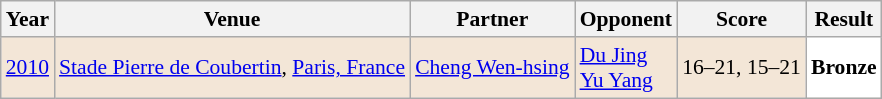<table class="sortable wikitable" style="font-size:90%;">
<tr>
<th>Year</th>
<th>Venue</th>
<th>Partner</th>
<th>Opponent</th>
<th>Score</th>
<th>Result</th>
</tr>
<tr style="background:#F3E6D7">
<td align="center"><a href='#'>2010</a></td>
<td align="left"><a href='#'>Stade Pierre de Coubertin</a>, <a href='#'>Paris, France</a></td>
<td align="left"> <a href='#'>Cheng Wen-hsing</a></td>
<td align="left"> <a href='#'>Du Jing</a> <br>  <a href='#'>Yu Yang</a></td>
<td align="left">16–21, 15–21</td>
<td style="text-align:left; background:white"> <strong>Bronze</strong></td>
</tr>
</table>
